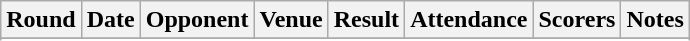<table Class="wikitable">
<tr>
<th>Round</th>
<th>Date</th>
<th>Opponent</th>
<th>Venue</th>
<th>Result</th>
<th>Attendance</th>
<th>Scorers</th>
<th>Notes</th>
</tr>
<tr>
</tr>
<tr style="background: #ffdddd;">
</tr>
<tr>
</tr>
</table>
